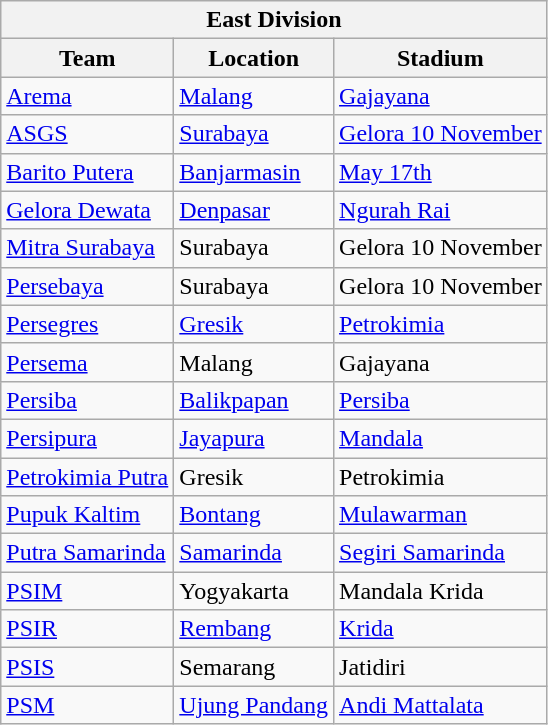<table class="wikitable" style="text-align: left;">
<tr>
<th colspan="3">East Division</th>
</tr>
<tr>
<th>Team</th>
<th>Location</th>
<th>Stadium</th>
</tr>
<tr>
<td><a href='#'>Arema</a></td>
<td><a href='#'>Malang</a></td>
<td><a href='#'>Gajayana</a></td>
</tr>
<tr>
<td><a href='#'>ASGS</a></td>
<td><a href='#'>Surabaya</a></td>
<td><a href='#'>Gelora 10 November</a></td>
</tr>
<tr>
<td><a href='#'>Barito Putera</a></td>
<td><a href='#'>Banjarmasin</a></td>
<td><a href='#'>May 17th</a></td>
</tr>
<tr>
<td><a href='#'>Gelora Dewata</a></td>
<td><a href='#'>Denpasar</a></td>
<td><a href='#'>Ngurah Rai</a></td>
</tr>
<tr>
<td><a href='#'>Mitra Surabaya</a></td>
<td>Surabaya</td>
<td>Gelora 10 November</td>
</tr>
<tr>
<td><a href='#'>Persebaya</a></td>
<td>Surabaya</td>
<td>Gelora 10 November</td>
</tr>
<tr>
<td><a href='#'>Persegres</a></td>
<td><a href='#'>Gresik</a></td>
<td><a href='#'>Petrokimia</a></td>
</tr>
<tr>
<td><a href='#'>Persema</a></td>
<td>Malang</td>
<td>Gajayana</td>
</tr>
<tr>
<td><a href='#'>Persiba</a></td>
<td><a href='#'>Balikpapan</a></td>
<td><a href='#'>Persiba</a></td>
</tr>
<tr>
<td><a href='#'>Persipura</a></td>
<td><a href='#'>Jayapura</a></td>
<td><a href='#'>Mandala</a></td>
</tr>
<tr>
<td><a href='#'>Petrokimia Putra</a></td>
<td>Gresik</td>
<td>Petrokimia</td>
</tr>
<tr>
<td><a href='#'>Pupuk Kaltim</a></td>
<td><a href='#'>Bontang</a></td>
<td><a href='#'>Mulawarman</a></td>
</tr>
<tr>
<td><a href='#'>Putra Samarinda</a></td>
<td><a href='#'>Samarinda</a></td>
<td><a href='#'>Segiri Samarinda</a></td>
</tr>
<tr>
<td><a href='#'>PSIM</a></td>
<td>Yogyakarta</td>
<td>Mandala Krida</td>
</tr>
<tr>
<td><a href='#'>PSIR</a></td>
<td><a href='#'>Rembang</a></td>
<td><a href='#'>Krida</a></td>
</tr>
<tr>
<td><a href='#'>PSIS</a></td>
<td>Semarang</td>
<td>Jatidiri</td>
</tr>
<tr>
<td><a href='#'>PSM</a></td>
<td><a href='#'>Ujung Pandang</a></td>
<td><a href='#'>Andi Mattalata</a></td>
</tr>
</table>
